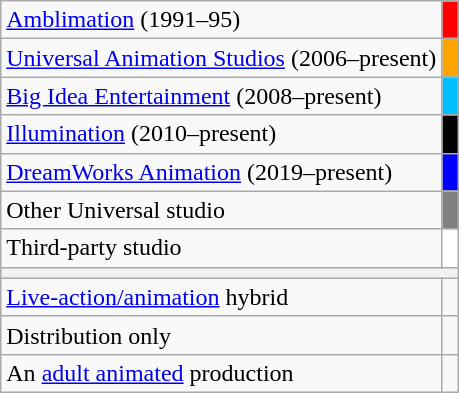<table class="wikitable" style="float:left;">
<tr>
<td><a href='#'>Amblimation</a> (1991–95)</td>
<td style="background:red; "> </td>
</tr>
<tr>
<td><a href='#'>Universal Animation Studios</a> (2006–present)</td>
<td style="background:orange; "> </td>
</tr>
<tr>
<td><a href='#'>Big Idea Entertainment</a> (2008–present)</td>
<td style="background:#00bfff; "> </td>
</tr>
<tr>
<td><a href='#'>Illumination</a> (2010–present)</td>
<td style="background:black; "> </td>
</tr>
<tr>
<td><a href='#'>DreamWorks Animation</a> (2019–present)</td>
<td style="background:blue; "> </td>
</tr>
<tr>
<td>Other Universal studio</td>
<td style="background:gray; "> </td>
</tr>
<tr>
<td>Third-party studio</td>
<td style="background:white; "> </td>
</tr>
<tr>
<th colspan="2"></th>
</tr>
<tr>
<td><a href='#'>Live-action/animation</a> hybrid</td>
<td></td>
</tr>
<tr>
<td>Distribution only</td>
<td></td>
</tr>
<tr>
<td>An <a href='#'>adult animated</a> production</td>
<td></td>
</tr>
</table>
